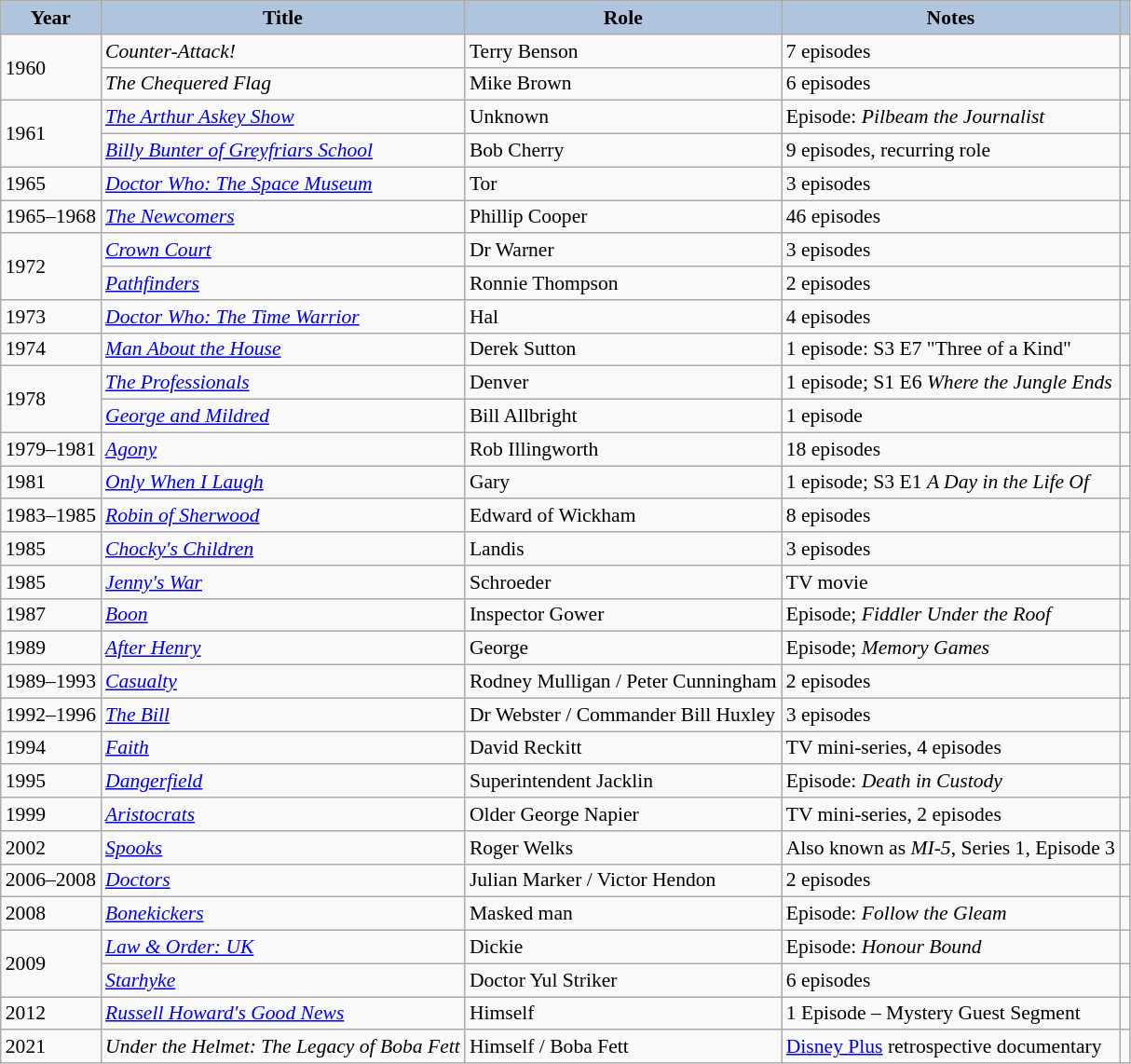<table class="wikitable" style="font-size:90%">
<tr style="text-align:center;">
<th style="background:#B0C4DE;">Year</th>
<th style="background:#B0C4DE;">Title</th>
<th style="background:#B0C4DE;">Role</th>
<th style="background:#B0C4DE;">Notes</th>
<th style="background:#B0C4DE;"></th>
</tr>
<tr>
<td rowspan="2">1960</td>
<td><em>Counter-Attack!</em></td>
<td>Terry Benson</td>
<td>7 episodes</td>
<td></td>
</tr>
<tr>
<td><em>The Chequered Flag</em></td>
<td>Mike Brown</td>
<td>6 episodes</td>
<td></td>
</tr>
<tr>
<td rowspan="2">1961</td>
<td><em><a href='#'>The Arthur Askey Show</a></em></td>
<td>Unknown</td>
<td>Episode: <em>Pilbeam the Journalist</em></td>
<td></td>
</tr>
<tr>
<td><em><a href='#'>Billy Bunter of Greyfriars School</a></em></td>
<td>Bob Cherry</td>
<td>9 episodes, recurring role</td>
<td></td>
</tr>
<tr>
<td>1965</td>
<td><em><a href='#'>Doctor Who: The Space Museum</a></em></td>
<td>Tor</td>
<td>3 episodes</td>
<td></td>
</tr>
<tr>
<td>1965–1968</td>
<td><em><a href='#'>The Newcomers</a></em></td>
<td>Phillip Cooper</td>
<td>46 episodes</td>
<td></td>
</tr>
<tr>
<td rowspan="2">1972</td>
<td><em><a href='#'>Crown Court</a></em></td>
<td>Dr Warner</td>
<td>3 episodes</td>
<td></td>
</tr>
<tr>
<td><em><a href='#'>Pathfinders</a></em></td>
<td>Ronnie Thompson</td>
<td>2 episodes</td>
<td></td>
</tr>
<tr>
<td>1973</td>
<td><em><a href='#'>Doctor Who: The Time Warrior</a></em></td>
<td>Hal</td>
<td>4 episodes</td>
<td></td>
</tr>
<tr>
<td>1974</td>
<td><em><a href='#'>Man About the House</a></em></td>
<td>Derek Sutton</td>
<td>1 episode: S3 E7 "Three of a Kind"</td>
<td></td>
</tr>
<tr>
<td rowspan="2">1978</td>
<td><em><a href='#'>The Professionals</a></em></td>
<td>Denver</td>
<td>1 episode; S1 E6 <em>Where the Jungle Ends</em></td>
<td></td>
</tr>
<tr>
<td><em><a href='#'>George and Mildred</a></em></td>
<td>Bill Allbright</td>
<td>1 episode</td>
<td></td>
</tr>
<tr>
<td>1979–1981</td>
<td><em><a href='#'>Agony</a></em></td>
<td>Rob Illingworth</td>
<td>18 episodes</td>
<td></td>
</tr>
<tr>
<td>1981</td>
<td><em><a href='#'>Only When I Laugh</a></em></td>
<td>Gary</td>
<td>1 episode; S3 E1 <em>A Day in the Life Of</em></td>
<td></td>
</tr>
<tr>
<td>1983–1985</td>
<td><em><a href='#'>Robin of Sherwood</a></em></td>
<td>Edward of Wickham</td>
<td>8 episodes</td>
<td></td>
</tr>
<tr>
<td>1985</td>
<td><em><a href='#'>Chocky's Children</a></em></td>
<td>Landis</td>
<td>3 episodes</td>
<td></td>
</tr>
<tr>
<td>1985</td>
<td><em><a href='#'>Jenny's War</a></em></td>
<td>Schroeder</td>
<td>TV movie</td>
<td></td>
</tr>
<tr>
<td>1987</td>
<td><em><a href='#'>Boon</a></em></td>
<td>Inspector Gower</td>
<td>Episode; <em>Fiddler Under the Roof</em></td>
<td></td>
</tr>
<tr>
<td>1989</td>
<td><em><a href='#'>After Henry</a></em></td>
<td>George</td>
<td>Episode; <em>Memory Games</em></td>
<td></td>
</tr>
<tr>
<td>1989–1993</td>
<td><em><a href='#'>Casualty</a></em></td>
<td>Rodney Mulligan / Peter Cunningham</td>
<td>2 episodes</td>
<td></td>
</tr>
<tr>
<td>1992–1996</td>
<td><em><a href='#'>The Bill</a></em></td>
<td>Dr Webster / Commander Bill Huxley</td>
<td>3 episodes</td>
<td></td>
</tr>
<tr>
<td>1994</td>
<td><em><a href='#'>Faith</a></em></td>
<td>David Reckitt</td>
<td>TV mini-series, 4 episodes</td>
<td></td>
</tr>
<tr>
<td>1995</td>
<td><em><a href='#'>Dangerfield</a></em></td>
<td>Superintendent Jacklin</td>
<td>Episode: <em>Death in Custody</em></td>
<td></td>
</tr>
<tr>
<td>1999</td>
<td><em><a href='#'>Aristocrats</a></em></td>
<td>Older George Napier</td>
<td>TV mini-series, 2 episodes</td>
<td></td>
</tr>
<tr>
<td>2002</td>
<td><em><a href='#'>Spooks</a></em></td>
<td>Roger Welks</td>
<td>Also known as <em>MI-5</em>, Series 1, Episode 3</td>
<td></td>
</tr>
<tr>
<td>2006–2008</td>
<td><em><a href='#'>Doctors</a></em></td>
<td>Julian Marker / Victor Hendon</td>
<td>2 episodes</td>
<td></td>
</tr>
<tr>
<td>2008</td>
<td><em><a href='#'>Bonekickers</a></em></td>
<td>Masked man</td>
<td>Episode: <em>Follow the Gleam</em></td>
<td></td>
</tr>
<tr>
<td rowspan="2">2009</td>
<td><em><a href='#'>Law & Order: UK</a></em></td>
<td>Dickie</td>
<td>Episode: <em>Honour Bound</em></td>
<td></td>
</tr>
<tr>
<td><em><a href='#'>Starhyke</a></em></td>
<td>Doctor Yul Striker</td>
<td>6 episodes</td>
<td></td>
</tr>
<tr>
<td>2012</td>
<td><em><a href='#'>Russell Howard's Good News</a></em></td>
<td>Himself</td>
<td>1 Episode – Mystery Guest Segment</td>
<td></td>
</tr>
<tr>
<td>2021</td>
<td><em>Under the Helmet: The Legacy of Boba Fett</em></td>
<td>Himself / Boba Fett</td>
<td><a href='#'>Disney Plus</a> retrospective documentary</td>
<td></td>
</tr>
</table>
